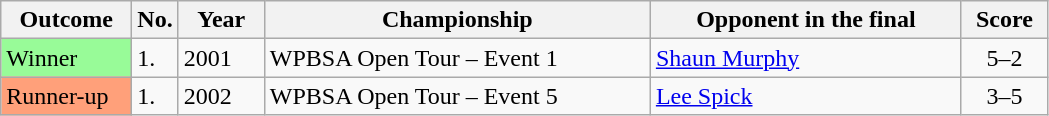<table class="sortable wikitable">
<tr>
<th width="80">Outcome</th>
<th width="20">No.</th>
<th width="50">Year</th>
<th style="width:250px;">Championship</th>
<th style="width:200px;">Opponent in the final</th>
<th style="width:50px;">Score</th>
</tr>
<tr>
<td style="background:#98FB98">Winner</td>
<td>1.</td>
<td>2001</td>
<td>WPBSA Open Tour – Event 1</td>
<td> <a href='#'>Shaun Murphy</a></td>
<td style="text-align:center;">5–2</td>
</tr>
<tr>
<td style="background:#ffa07a;">Runner-up</td>
<td>1.</td>
<td>2002</td>
<td>WPBSA Open Tour – Event 5</td>
<td> <a href='#'>Lee Spick</a></td>
<td style="text-align:center;">3–5</td>
</tr>
</table>
